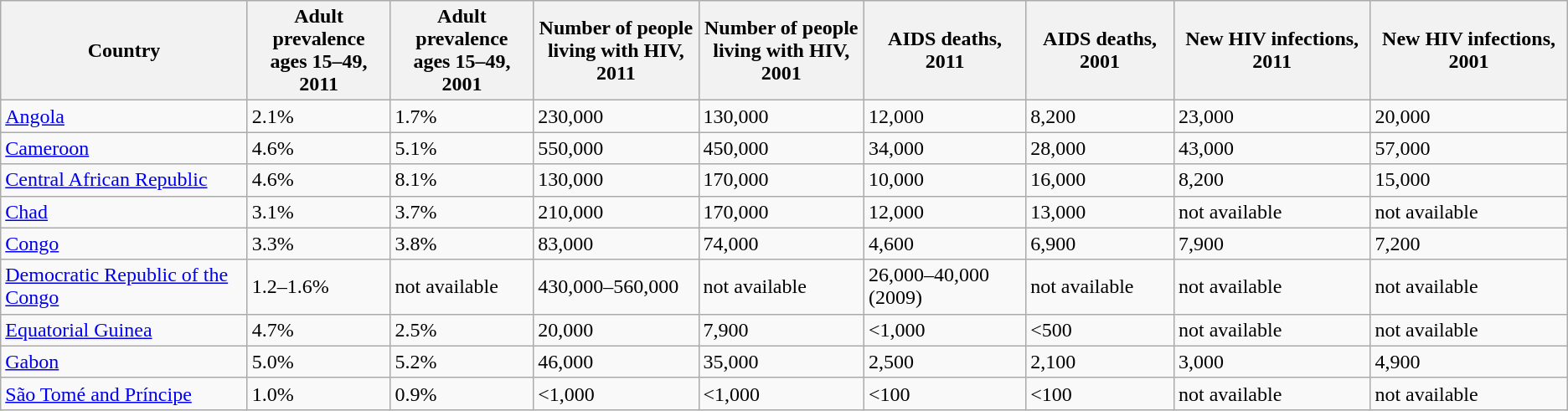<table class="sortable wikitable">
<tr>
<th>Country</th>
<th>Adult prevalence<br>ages 15–49, 2011</th>
<th>Adult prevalence<br>ages 15–49, 2001</th>
<th>Number of people<br>living with HIV, 2011</th>
<th>Number of people<br>living with HIV, 2001</th>
<th>AIDS deaths, 2011</th>
<th>AIDS deaths, 2001</th>
<th>New HIV infections, 2011</th>
<th>New HIV infections, 2001</th>
</tr>
<tr>
<td><a href='#'>Angola</a></td>
<td>2.1%</td>
<td>1.7%</td>
<td>230,000</td>
<td>130,000</td>
<td>12,000</td>
<td>8,200</td>
<td>23,000</td>
<td>20,000</td>
</tr>
<tr>
<td><a href='#'>Cameroon</a></td>
<td>4.6%</td>
<td>5.1%</td>
<td>550,000</td>
<td>450,000</td>
<td>34,000</td>
<td>28,000</td>
<td>43,000</td>
<td>57,000</td>
</tr>
<tr>
<td><a href='#'>Central African Republic</a></td>
<td>4.6%</td>
<td>8.1%</td>
<td>130,000</td>
<td>170,000</td>
<td>10,000</td>
<td>16,000</td>
<td>8,200</td>
<td>15,000</td>
</tr>
<tr>
<td><a href='#'>Chad</a></td>
<td>3.1%</td>
<td>3.7%</td>
<td>210,000</td>
<td>170,000</td>
<td>12,000</td>
<td>13,000</td>
<td>not available</td>
<td>not available</td>
</tr>
<tr>
<td><a href='#'>Congo</a></td>
<td>3.3%</td>
<td>3.8%</td>
<td>83,000</td>
<td>74,000</td>
<td>4,600</td>
<td>6,900</td>
<td>7,900</td>
<td>7,200</td>
</tr>
<tr>
<td><a href='#'>Democratic Republic of the Congo</a></td>
<td>1.2–1.6%</td>
<td>not available</td>
<td>430,000–560,000</td>
<td>not available</td>
<td>26,000–40,000 (2009)</td>
<td>not available</td>
<td>not available</td>
<td>not available</td>
</tr>
<tr>
<td><a href='#'>Equatorial Guinea</a></td>
<td>4.7%</td>
<td>2.5%</td>
<td>20,000</td>
<td>7,900</td>
<td><1,000</td>
<td><500</td>
<td>not available</td>
<td>not available</td>
</tr>
<tr>
<td><a href='#'>Gabon</a></td>
<td>5.0%</td>
<td>5.2%</td>
<td>46,000</td>
<td>35,000</td>
<td>2,500</td>
<td>2,100</td>
<td>3,000</td>
<td>4,900</td>
</tr>
<tr>
<td><a href='#'>São Tomé and Príncipe</a></td>
<td>1.0%</td>
<td>0.9%</td>
<td><1,000</td>
<td><1,000</td>
<td><100</td>
<td><100</td>
<td>not available</td>
<td>not available</td>
</tr>
</table>
